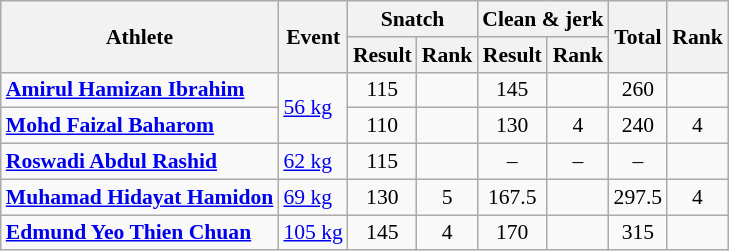<table class="wikitable" style="font-size:90%">
<tr>
<th rowspan="2">Athlete</th>
<th rowspan="2">Event</th>
<th colspan="2">Snatch</th>
<th colspan="2">Clean & jerk</th>
<th rowspan="2">Total</th>
<th rowspan="2">Rank</th>
</tr>
<tr>
<th>Result</th>
<th>Rank</th>
<th>Result</th>
<th>Rank</th>
</tr>
<tr align=center>
<td align=left><strong><a href='#'>Amirul Hamizan Ibrahim</a></strong></td>
<td align=left rowspan=2><a href='#'>56 kg</a></td>
<td>115</td>
<td></td>
<td>145</td>
<td></td>
<td>260</td>
<td></td>
</tr>
<tr align=center>
<td align=left><strong><a href='#'>Mohd Faizal Baharom</a></strong></td>
<td>110</td>
<td></td>
<td>130</td>
<td>4</td>
<td>240</td>
<td>4</td>
</tr>
<tr align=center>
<td align=left><strong><a href='#'>Roswadi Abdul Rashid</a></strong></td>
<td align=left><a href='#'>62 kg</a></td>
<td>115</td>
<td></td>
<td>–</td>
<td>–</td>
<td>–</td>
<td></td>
</tr>
<tr align=center>
<td align=left><strong><a href='#'>Muhamad Hidayat Hamidon</a></strong></td>
<td align=left><a href='#'>69 kg</a></td>
<td>130</td>
<td>5</td>
<td>167.5</td>
<td></td>
<td>297.5</td>
<td>4</td>
</tr>
<tr align=center>
<td align=left><strong><a href='#'>Edmund Yeo Thien Chuan</a></strong></td>
<td align=left><a href='#'>105 kg</a></td>
<td>145</td>
<td>4</td>
<td>170</td>
<td></td>
<td>315</td>
<td></td>
</tr>
</table>
